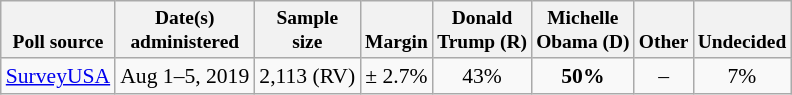<table class="wikitable" style="font-size:90%;text-align:center;">
<tr valign=bottom style="font-size:90%;">
<th>Poll source</th>
<th>Date(s)<br>administered</th>
<th>Sample<br>size</th>
<th>Margin<br></th>
<th>Donald<br>Trump (R)</th>
<th>Michelle<br>Obama (D)</th>
<th>Other</th>
<th>Undecided</th>
</tr>
<tr>
<td style="text-align:left;"><a href='#'>SurveyUSA</a></td>
<td>Aug 1–5, 2019</td>
<td>2,113 (RV)</td>
<td>± 2.7%</td>
<td>43%</td>
<td><strong>50%</strong></td>
<td>–</td>
<td>7%</td>
</tr>
</table>
